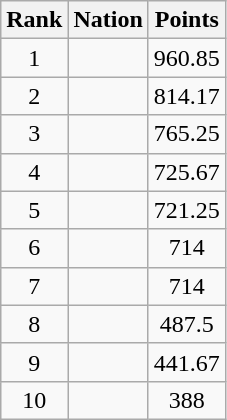<table class="wikitable sortable">
<tr>
<th>Rank</th>
<th>Nation</th>
<th>Points</th>
</tr>
<tr>
<td align=center>1</td>
<td></td>
<td align=center>960.85</td>
</tr>
<tr>
<td align=center>2</td>
<td></td>
<td align=center>814.17</td>
</tr>
<tr>
<td align=center>3</td>
<td></td>
<td align=center>765.25</td>
</tr>
<tr>
<td align=center>4</td>
<td></td>
<td align=center>725.67</td>
</tr>
<tr>
<td align=center>5</td>
<td></td>
<td align=center>721.25</td>
</tr>
<tr>
<td align=center>6</td>
<td></td>
<td align=center>714</td>
</tr>
<tr>
<td align=center>7</td>
<td></td>
<td align=center>714</td>
</tr>
<tr>
<td align=center>8</td>
<td></td>
<td align=center>487.5</td>
</tr>
<tr>
<td align=center>9</td>
<td></td>
<td align=center>441.67</td>
</tr>
<tr>
<td align=center>10</td>
<td></td>
<td align=center>388</td>
</tr>
</table>
